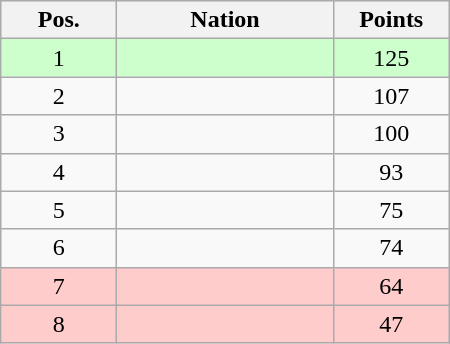<table class="wikitable gauche" cellspacing="1" style="width:300px;">
<tr style="background:#efefef; text-align:center;">
<th style="width:70px;">Pos.</th>
<th>Nation</th>
<th style="width:70px;">Points</th>
</tr>
<tr style="vertical-align:top; text-align:center; background:#ccffcc;">
<td>1</td>
<td style="text-align:left;"></td>
<td>125</td>
</tr>
<tr style="vertical-align:top; text-align:center;">
<td>2</td>
<td style="text-align:left;"></td>
<td>107</td>
</tr>
<tr style="vertical-align:top; text-align:center;">
<td>3</td>
<td style="text-align:left;"></td>
<td>100</td>
</tr>
<tr style="vertical-align:top; text-align:center;">
<td>4</td>
<td style="text-align:left;"></td>
<td>93</td>
</tr>
<tr style="vertical-align:top; text-align:center;">
<td>5</td>
<td style="text-align:left;"></td>
<td>75</td>
</tr>
<tr style="vertical-align:top; text-align:center;">
<td>6</td>
<td style="text-align:left;"></td>
<td>74</td>
</tr>
<tr style="vertical-align:top; text-align:center; background:#ffcccc;">
<td>7</td>
<td style="text-align:left;"></td>
<td>64</td>
</tr>
<tr style="vertical-align:top; text-align:center; background:#ffcccc;">
<td>8</td>
<td style="text-align:left;"></td>
<td>47</td>
</tr>
</table>
